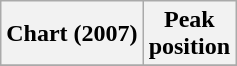<table class="wikitable sortable plainrowheaders">
<tr>
<th>Chart (2007)</th>
<th>Peak<br>position</th>
</tr>
<tr>
</tr>
</table>
